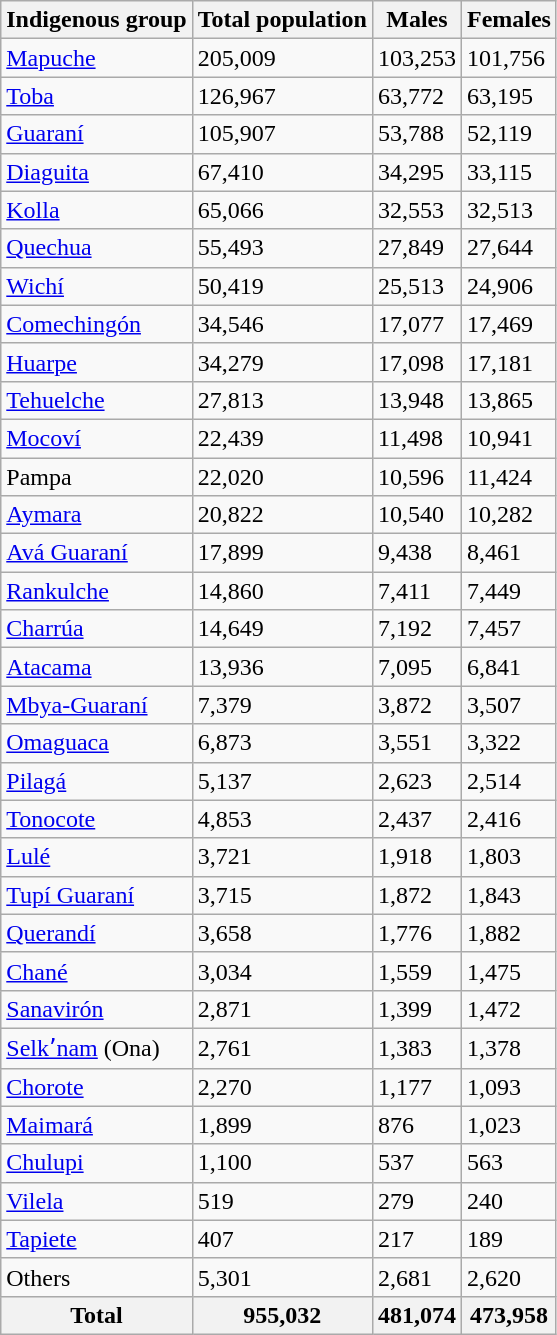<table class="wikitable sortable">
<tr>
<th>Indigenous group</th>
<th>Total population</th>
<th>Males</th>
<th>Females</th>
</tr>
<tr>
<td><a href='#'>Mapuche</a></td>
<td>205,009</td>
<td>103,253</td>
<td>101,756</td>
</tr>
<tr>
<td><a href='#'>Toba</a></td>
<td>126,967</td>
<td>63,772</td>
<td>63,195</td>
</tr>
<tr>
<td><a href='#'>Guaraní</a></td>
<td>105,907</td>
<td>53,788</td>
<td>52,119</td>
</tr>
<tr>
<td><a href='#'>Diaguita</a></td>
<td>67,410</td>
<td>34,295</td>
<td>33,115</td>
</tr>
<tr>
<td><a href='#'>Kolla</a></td>
<td>65,066</td>
<td>32,553</td>
<td>32,513</td>
</tr>
<tr>
<td><a href='#'>Quechua</a></td>
<td>55,493</td>
<td>27,849</td>
<td>27,644</td>
</tr>
<tr>
<td><a href='#'>Wichí</a></td>
<td>50,419</td>
<td>25,513</td>
<td>24,906</td>
</tr>
<tr>
<td><a href='#'>Comechingón</a></td>
<td>34,546</td>
<td>17,077</td>
<td>17,469</td>
</tr>
<tr>
<td><a href='#'>Huarpe</a></td>
<td>34,279</td>
<td>17,098</td>
<td>17,181</td>
</tr>
<tr>
<td><a href='#'>Tehuelche</a></td>
<td>27,813</td>
<td>13,948</td>
<td>13,865</td>
</tr>
<tr>
<td><a href='#'>Mocoví</a></td>
<td>22,439</td>
<td>11,498</td>
<td>10,941</td>
</tr>
<tr>
<td>Pampa</td>
<td>22,020</td>
<td>10,596</td>
<td>11,424</td>
</tr>
<tr>
<td><a href='#'>Aymara</a></td>
<td>20,822</td>
<td>10,540</td>
<td>10,282</td>
</tr>
<tr>
<td><a href='#'>Avá Guaraní</a></td>
<td>17,899</td>
<td>9,438</td>
<td>8,461</td>
</tr>
<tr>
<td><a href='#'>Rankulche</a></td>
<td>14,860</td>
<td>7,411</td>
<td>7,449</td>
</tr>
<tr>
<td><a href='#'>Charrúa</a></td>
<td>14,649</td>
<td>7,192</td>
<td>7,457</td>
</tr>
<tr>
<td><a href='#'>Atacama</a></td>
<td>13,936</td>
<td>7,095</td>
<td>6,841</td>
</tr>
<tr>
<td><a href='#'>Mbya-Guaraní</a></td>
<td>7,379</td>
<td>3,872</td>
<td>3,507</td>
</tr>
<tr>
<td><a href='#'>Omaguaca</a></td>
<td>6,873</td>
<td>3,551</td>
<td>3,322</td>
</tr>
<tr>
<td><a href='#'>Pilagá</a></td>
<td>5,137</td>
<td>2,623</td>
<td>2,514</td>
</tr>
<tr>
<td><a href='#'>Tonocote</a></td>
<td>4,853</td>
<td>2,437</td>
<td>2,416</td>
</tr>
<tr>
<td><a href='#'>Lulé</a></td>
<td>3,721</td>
<td>1,918</td>
<td>1,803</td>
</tr>
<tr>
<td><a href='#'>Tupí Guaraní</a></td>
<td>3,715</td>
<td>1,872</td>
<td>1,843</td>
</tr>
<tr>
<td><a href='#'>Querandí</a></td>
<td>3,658</td>
<td>1,776</td>
<td>1,882</td>
</tr>
<tr>
<td><a href='#'>Chané</a></td>
<td>3,034</td>
<td>1,559</td>
<td>1,475</td>
</tr>
<tr>
<td><a href='#'>Sanavirón</a></td>
<td>2,871</td>
<td>1,399</td>
<td>1,472</td>
</tr>
<tr>
<td><a href='#'>Selkʼnam</a> (Ona)</td>
<td>2,761</td>
<td>1,383</td>
<td>1,378</td>
</tr>
<tr>
<td><a href='#'>Chorote</a></td>
<td>2,270</td>
<td>1,177</td>
<td>1,093</td>
</tr>
<tr>
<td><a href='#'>Maimará</a></td>
<td>1,899</td>
<td>876</td>
<td>1,023</td>
</tr>
<tr>
<td><a href='#'>Chulupi</a></td>
<td>1,100</td>
<td>537</td>
<td>563</td>
</tr>
<tr>
<td><a href='#'>Vilela</a></td>
<td>519</td>
<td>279</td>
<td>240</td>
</tr>
<tr>
<td><a href='#'>Tapiete</a></td>
<td>407</td>
<td>217</td>
<td>189</td>
</tr>
<tr>
<td>Others</td>
<td>5,301</td>
<td>2,681</td>
<td>2,620</td>
</tr>
<tr>
<th>Total</th>
<th>955,032</th>
<th>481,074</th>
<th>473,958</th>
</tr>
</table>
